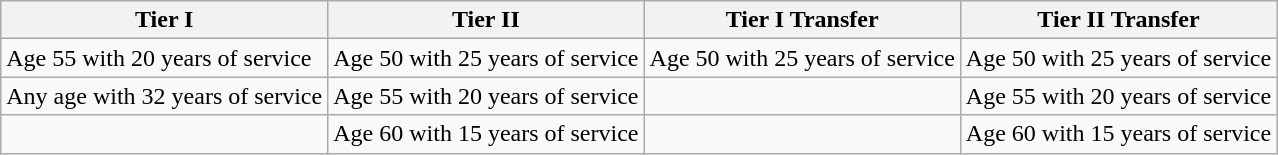<table class="wikitable">
<tr>
<th>Tier I</th>
<th>Tier II</th>
<th>Tier I Transfer</th>
<th>Tier II Transfer</th>
</tr>
<tr>
<td>Age 55 with 20 years of service</td>
<td>Age 50 with 25 years of service</td>
<td>Age 50 with 25 years of service</td>
<td>Age 50 with 25 years of service</td>
</tr>
<tr>
<td>Any age with 32 years of service</td>
<td>Age 55 with 20 years of service</td>
<td></td>
<td>Age 55 with 20 years of service</td>
</tr>
<tr>
<td></td>
<td>Age 60 with 15 years of service</td>
<td></td>
<td>Age 60 with 15 years of service</td>
</tr>
</table>
